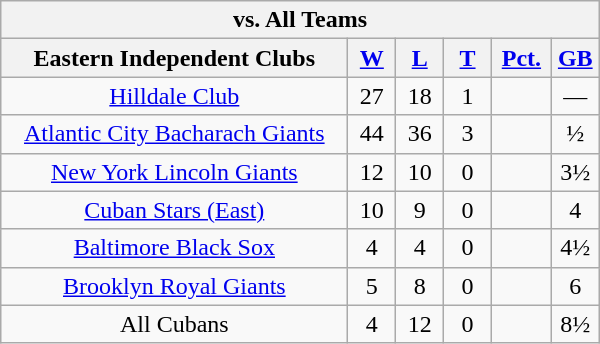<table class="wikitable" width="400em" style="text-align:center;">
<tr>
<th colspan="6">vs. All Teams</th>
</tr>
<tr>
<th width="58%">Eastern Independent Clubs</th>
<th width="8%"><a href='#'>W</a></th>
<th width="8%"><a href='#'>L</a></th>
<th width="8%"><a href='#'>T</a></th>
<th width="10%"><a href='#'>Pct.</a></th>
<th width="8%"><a href='#'>GB</a></th>
</tr>
<tr>
<td><a href='#'>Hilldale Club</a></td>
<td>27</td>
<td>18</td>
<td>1</td>
<td></td>
<td>—</td>
</tr>
<tr>
<td><a href='#'>Atlantic City Bacharach Giants</a></td>
<td>44</td>
<td>36</td>
<td>3</td>
<td></td>
<td>½</td>
</tr>
<tr>
<td><a href='#'>New York Lincoln Giants</a></td>
<td>12</td>
<td>10</td>
<td>0</td>
<td></td>
<td>3½</td>
</tr>
<tr>
<td><a href='#'>Cuban Stars (East)</a></td>
<td>10</td>
<td>9</td>
<td>0</td>
<td></td>
<td>4</td>
</tr>
<tr>
<td><a href='#'>Baltimore Black Sox</a></td>
<td>4</td>
<td>4</td>
<td>0</td>
<td></td>
<td>4½</td>
</tr>
<tr>
<td><a href='#'>Brooklyn Royal Giants</a></td>
<td>5</td>
<td>8</td>
<td>0</td>
<td></td>
<td>6</td>
</tr>
<tr>
<td>All Cubans</td>
<td>4</td>
<td>12</td>
<td>0</td>
<td></td>
<td>8½</td>
</tr>
</table>
